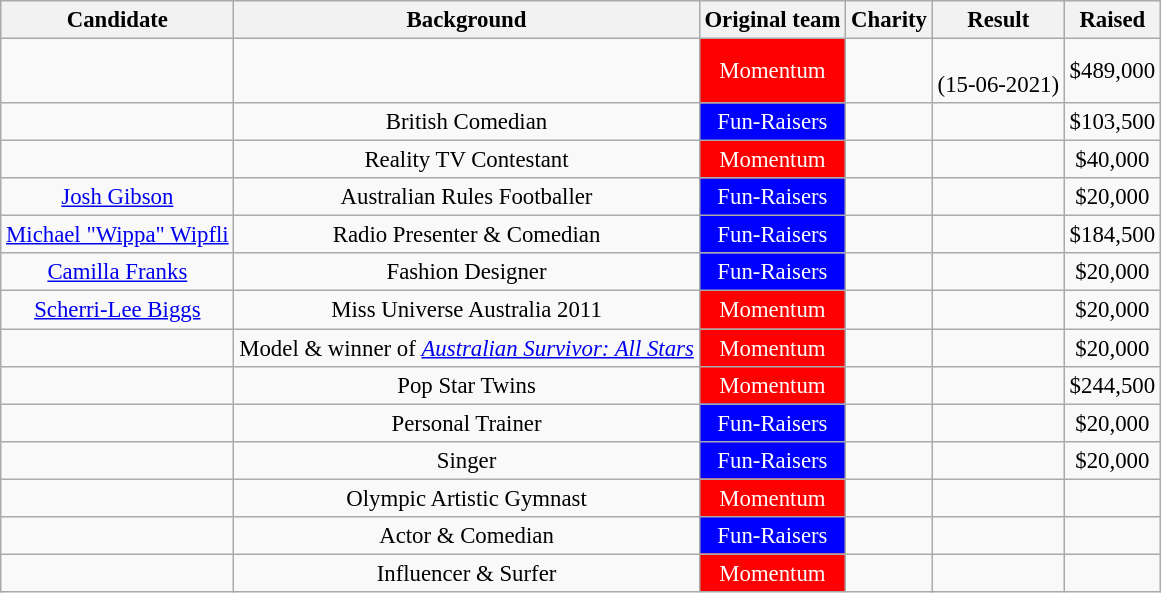<table class= "wikitable sortable" align=center border="2" cellpadding="3" cellspacing="0" style="text-align: center; font-size:95%">
<tr>
<th>Candidate</th>
<th>Background</th>
<th>Original team</th>
<th>Charity</th>
<th>Result</th>
<th>Raised</th>
</tr>
<tr>
<td></td>
<td></td>
<td style="text-align:center; background:red;color:white;">Momentum</td>
<td></td>
<td><br>(15-06-2021)</td>
<td>$489,000</td>
</tr>
<tr>
<td></td>
<td>British Comedian</td>
<td style="text-align:center; background:blue;color:white;">Fun-Raisers</td>
<td></td>
<td></td>
<td>$103,500</td>
</tr>
<tr>
<td></td>
<td>Reality TV Contestant</td>
<td style="text-align:center; background:red;color:white;">Momentum</td>
<td></td>
<td></td>
<td>$40,000</td>
</tr>
<tr>
<td><a href='#'>Josh Gibson</a></td>
<td>Australian Rules Footballer</td>
<td style="text-align:center; background:blue;color:white;">Fun-Raisers</td>
<td></td>
<td></td>
<td>$20,000</td>
</tr>
<tr>
<td><a href='#'>Michael "Wippa" Wipfli</a></td>
<td>Radio Presenter & Comedian</td>
<td style="text-align:center; background:blue;color:white;">Fun-Raisers</td>
<td></td>
<td></td>
<td>$184,500</td>
</tr>
<tr>
<td><a href='#'>Camilla Franks</a></td>
<td>Fashion Designer</td>
<td style="text-align:center; background:blue;color:white;">Fun-Raisers</td>
<td></td>
<td></td>
<td>$20,000</td>
</tr>
<tr>
<td><a href='#'>Scherri-Lee Biggs</a></td>
<td>Miss Universe Australia 2011</td>
<td style="text-align:center; background:red;color:white;">Momentum</td>
<td></td>
<td></td>
<td>$20,000</td>
</tr>
<tr>
<td></td>
<td>Model & winner of <em><a href='#'>Australian Survivor: All Stars</a></em></td>
<td style="text-align:center; background:red;color:white;">Momentum</td>
<td></td>
<td></td>
<td>$20,000</td>
</tr>
<tr>
<td></td>
<td>Pop Star Twins</td>
<td style="text-align:center; background:red;color:white;">Momentum</td>
<td></td>
<td></td>
<td>$244,500</td>
</tr>
<tr>
<td></td>
<td>Personal Trainer</td>
<td style="text-align:center; background:blue;color:white;">Fun-Raisers</td>
<td></td>
<td></td>
<td>$20,000</td>
</tr>
<tr>
<td></td>
<td>Singer</td>
<td style="text-align:center; background:blue;color:white;">Fun-Raisers</td>
<td></td>
<td></td>
<td>$20,000</td>
</tr>
<tr>
<td></td>
<td>Olympic Artistic Gymnast</td>
<td style="text-align:center; background:red;color:white;">Momentum</td>
<td></td>
<td></td>
<td></td>
</tr>
<tr>
<td></td>
<td>Actor & Comedian</td>
<td style="text-align:center; background:blue;color:white;">Fun-Raisers</td>
<td></td>
<td></td>
<td></td>
</tr>
<tr>
<td></td>
<td>Influencer & Surfer</td>
<td style="text-align:center; background:red;color:white;">Momentum</td>
<td></td>
<td></td>
<td></td>
</tr>
</table>
